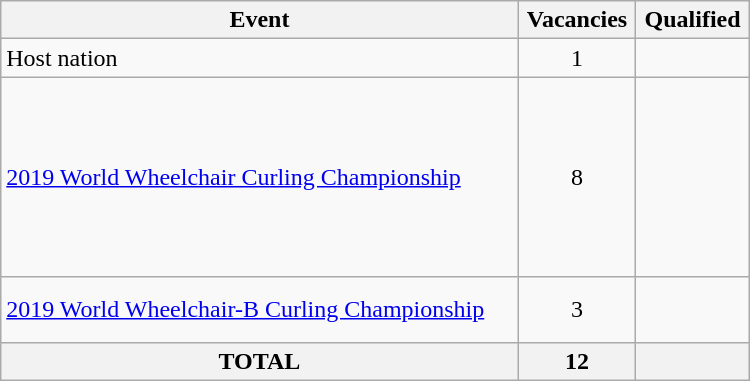<table class="wikitable" style="width:500px;">
<tr>
<th>Event</th>
<th>Vacancies</th>
<th>Qualified</th>
</tr>
<tr>
<td>Host nation</td>
<td align=center>1</td>
<td></td>
</tr>
<tr>
<td><a href='#'>2019 World Wheelchair Curling Championship</a></td>
<td align=center>8</td>
<td> <br>  <br>  <br>  <br>  <br>  <br>  <br> </td>
</tr>
<tr>
<td><a href='#'>2019 World Wheelchair-B Curling Championship</a></td>
<td align=center>3</td>
<td> <br>  <br> </td>
</tr>
<tr>
<th>TOTAL</th>
<th>12</th>
<th></th>
</tr>
</table>
